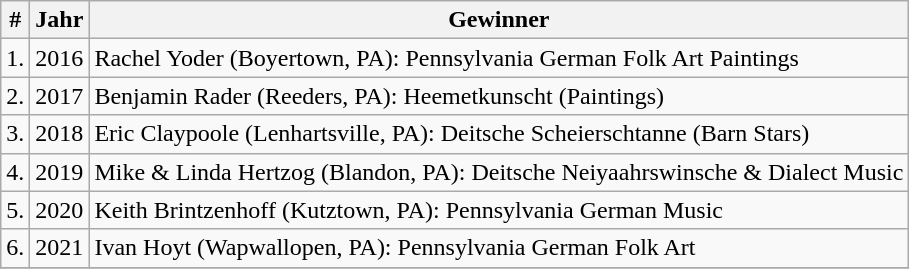<table class="wikitable">
<tr>
<th>#</th>
<th>Jahr</th>
<th>Gewinner</th>
</tr>
<tr>
<td>1.</td>
<td>2016</td>
<td>Rachel Yoder (Boyertown, PA): Pennsylvania German Folk Art Paintings</td>
</tr>
<tr>
<td>2.</td>
<td>2017</td>
<td>Benjamin Rader (Reeders, PA): Heemetkunscht (Paintings)</td>
</tr>
<tr>
<td>3.</td>
<td>2018</td>
<td>Eric Claypoole (Lenhartsville, PA): Deitsche Scheierschtanne (Barn Stars)</td>
</tr>
<tr>
<td>4.</td>
<td>2019</td>
<td>Mike & Linda Hertzog (Blandon, PA): Deitsche Neiyaahrswinsche & Dialect Music</td>
</tr>
<tr>
<td>5.</td>
<td>2020</td>
<td>Keith Brintzenhoff (Kutztown, PA): Pennsylvania German Music</td>
</tr>
<tr>
<td>6.</td>
<td>2021</td>
<td>Ivan Hoyt (Wapwallopen, PA): Pennsylvania German Folk Art</td>
</tr>
<tr>
</tr>
</table>
